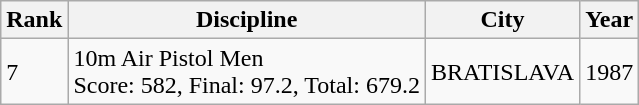<table class="wikitable">
<tr>
<th>Rank</th>
<th>Discipline</th>
<th>City</th>
<th>Year</th>
</tr>
<tr>
<td>7</td>
<td>10m Air Pistol Men<br>Score: 582, Final: 97.2, Total: 679.2</td>
<td>BRATISLAVA</td>
<td>1987</td>
</tr>
</table>
